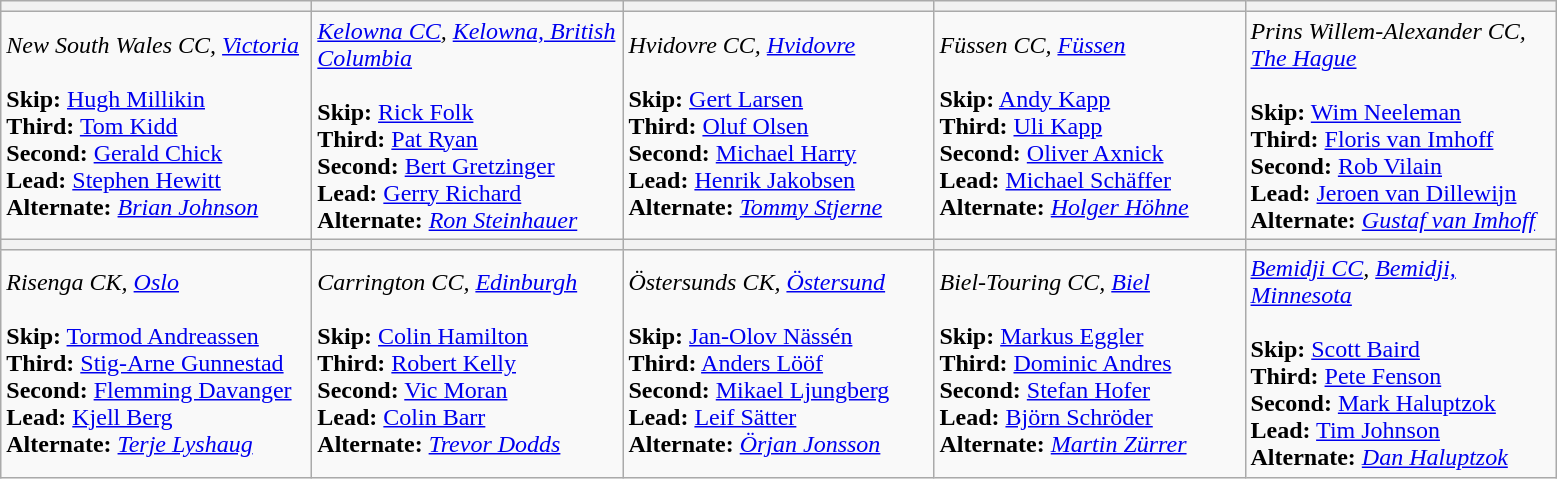<table class="wikitable">
<tr>
<th bgcolor="#efefef" width="200"></th>
<th bgcolor="#efefef" width="200"></th>
<th bgcolor="#efefef" width="200"></th>
<th bgcolor="#efefef" width="200"></th>
<th bgcolor="#efefef" width="200"></th>
</tr>
<tr>
<td><em>New South Wales CC, <a href='#'>Victoria</a></em> <br><br><strong>Skip:</strong> <a href='#'>Hugh Millikin</a><br>
<strong>Third:</strong> <a href='#'>Tom Kidd</a><br>
<strong>Second:</strong> <a href='#'>Gerald Chick</a><br>
<strong>Lead:</strong> <a href='#'>Stephen Hewitt</a><br>
<strong>Alternate:</strong> <em><a href='#'>Brian Johnson</a></em></td>
<td><em><a href='#'>Kelowna CC</a>, <a href='#'>Kelowna, British Columbia</a></em> <br><br><strong>Skip:</strong> <a href='#'>Rick Folk</a><br>
<strong>Third:</strong> <a href='#'>Pat Ryan</a><br>
<strong>Second:</strong> <a href='#'>Bert Gretzinger</a><br>
<strong>Lead:</strong> <a href='#'>Gerry Richard</a><br>
<strong>Alternate:</strong> <em><a href='#'>Ron Steinhauer</a></em></td>
<td><em>Hvidovre CC, <a href='#'>Hvidovre</a></em> <br><br><strong>Skip:</strong> <a href='#'>Gert Larsen</a><br>
<strong>Third:</strong> <a href='#'>Oluf Olsen</a><br>
<strong>Second:</strong> <a href='#'>Michael Harry</a><br>
<strong>Lead:</strong> <a href='#'>Henrik Jakobsen</a><br>
<strong>Alternate:</strong> <em><a href='#'>Tommy Stjerne</a></em></td>
<td><em>Füssen CC, <a href='#'>Füssen</a></em><br><br><strong>Skip:</strong> <a href='#'>Andy Kapp</a><br>
<strong>Third:</strong> <a href='#'>Uli Kapp</a><br>
<strong>Second:</strong> <a href='#'>Oliver Axnick</a><br>
<strong>Lead:</strong> <a href='#'>Michael Schäffer</a><br>
<strong>Alternate:</strong> <em><a href='#'>Holger Höhne</a></em></td>
<td><em>Prins Willem-Alexander CC, <a href='#'>The Hague</a></em><br><br><strong>Skip:</strong> <a href='#'>Wim Neeleman</a><br>
<strong>Third:</strong> <a href='#'>Floris van Imhoff</a><br>
<strong>Second:</strong> <a href='#'>Rob Vilain</a><br>
<strong>Lead:</strong> <a href='#'>Jeroen van Dillewijn</a><br>
<strong>Alternate:</strong> <em><a href='#'>Gustaf van Imhoff</a></em></td>
</tr>
<tr>
<th bgcolor="#efefef" width="200"></th>
<th bgcolor="#efefef" width="200"></th>
<th bgcolor="#efefef" width="200"></th>
<th bgcolor="#efefef" width="200"></th>
<th bgcolor="#efefef" width="200"></th>
</tr>
<tr>
<td><em>Risenga CK, <a href='#'>Oslo</a></em> <br><br><strong>Skip:</strong> <a href='#'>Tormod Andreassen</a><br>
<strong>Third:</strong> <a href='#'>Stig-Arne Gunnestad</a><br>
<strong>Second:</strong> <a href='#'>Flemming Davanger</a><br>
<strong>Lead:</strong> <a href='#'>Kjell Berg</a><br>
<strong>Alternate:</strong> <em><a href='#'>Terje Lyshaug</a></em></td>
<td><em>Carrington CC, <a href='#'>Edinburgh</a></em> <br><br><strong>Skip:</strong> <a href='#'>Colin Hamilton</a><br>
<strong>Third:</strong> <a href='#'>Robert Kelly</a><br>
<strong>Second:</strong> <a href='#'>Vic Moran</a><br>
<strong>Lead:</strong> <a href='#'>Colin Barr</a><br>
<strong>Alternate:</strong> <em><a href='#'>Trevor Dodds</a></em></td>
<td><em>Östersunds CK, <a href='#'>Östersund</a></em> <br><br><strong>Skip:</strong> <a href='#'>Jan-Olov Nässén</a><br>
<strong>Third:</strong> <a href='#'>Anders Lööf</a><br>
<strong>Second:</strong> <a href='#'>Mikael Ljungberg</a><br>
<strong>Lead:</strong> <a href='#'>Leif Sätter</a><br>
<strong>Alternate:</strong> <em><a href='#'>Örjan Jonsson</a></em></td>
<td><em>Biel-Touring CC, <a href='#'>Biel</a></em> <br><br><strong>Skip:</strong> <a href='#'>Markus Eggler</a><br>
<strong>Third:</strong> <a href='#'>Dominic Andres</a><br>
<strong>Second:</strong> <a href='#'>Stefan Hofer</a><br>
<strong>Lead:</strong> <a href='#'>Björn Schröder</a><br>
<strong>Alternate:</strong> <em><a href='#'>Martin Zürrer</a></em></td>
<td><em><a href='#'>Bemidji CC</a>, <a href='#'>Bemidji, Minnesota</a></em> <br><br><strong>Skip:</strong> <a href='#'>Scott Baird</a><br>
<strong>Third:</strong> <a href='#'>Pete Fenson</a><br>
<strong>Second:</strong> <a href='#'>Mark Haluptzok</a><br>
<strong>Lead:</strong> <a href='#'>Tim Johnson</a><br>
<strong>Alternate:</strong> <em><a href='#'>Dan Haluptzok</a></em></td>
</tr>
</table>
